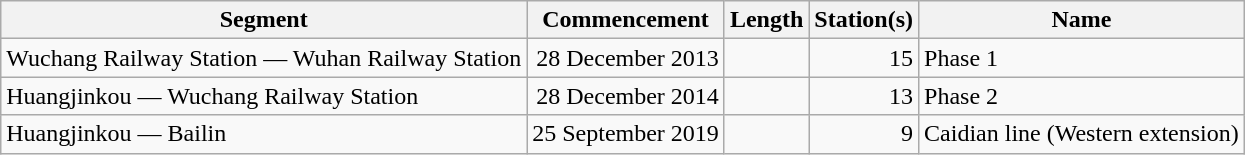<table class="wikitable" style="border-collapse: collapse; text-align: right;">
<tr>
<th>Segment</th>
<th>Commencement</th>
<th>Length</th>
<th>Station(s)</th>
<th>Name</th>
</tr>
<tr>
<td style="text-align: left;">Wuchang Railway Station — Wuhan Railway Station</td>
<td>28 December 2013</td>
<td></td>
<td>15</td>
<td style="text-align: left;">Phase 1</td>
</tr>
<tr>
<td style="text-align: left;">Huangjinkou — Wuchang Railway Station</td>
<td>28 December 2014</td>
<td></td>
<td>13</td>
<td style="text-align: left;">Phase 2</td>
</tr>
<tr>
<td style="text-align: left;">Huangjinkou — Bailin</td>
<td>25 September 2019</td>
<td></td>
<td>9</td>
<td style="text-align: left;">Caidian line (Western extension)</td>
</tr>
</table>
